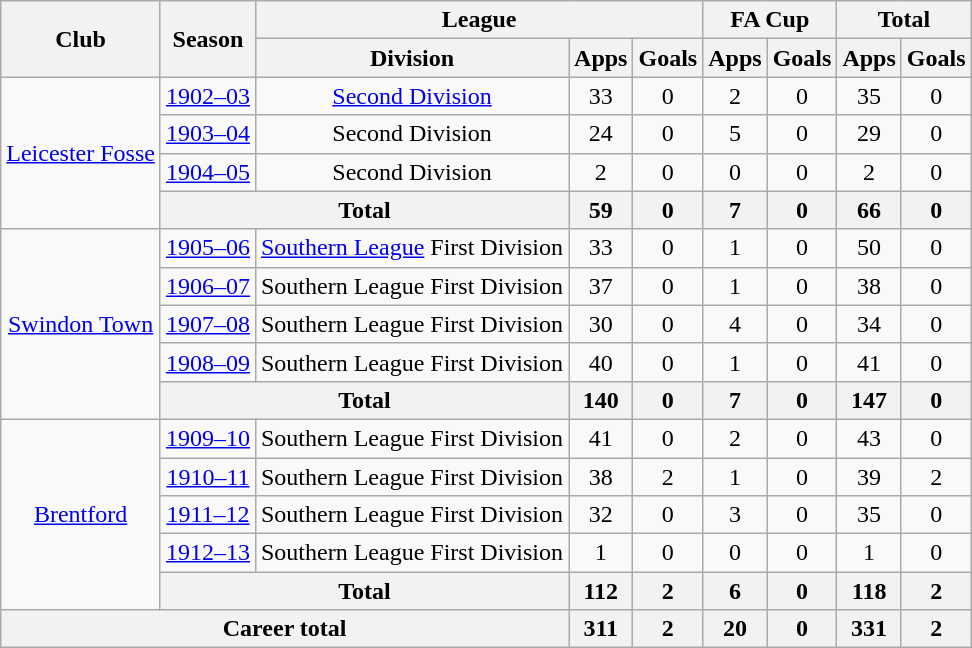<table class="wikitable" style="text-align: center;">
<tr>
<th rowspan="2">Club</th>
<th rowspan="2">Season</th>
<th colspan="3">League</th>
<th colspan="2">FA Cup</th>
<th colspan="2">Total</th>
</tr>
<tr>
<th>Division</th>
<th>Apps</th>
<th>Goals</th>
<th>Apps</th>
<th>Goals</th>
<th>Apps</th>
<th>Goals</th>
</tr>
<tr>
<td rowspan="4"><a href='#'>Leicester Fosse</a></td>
<td><a href='#'>1902–03</a></td>
<td><a href='#'>Second Division</a></td>
<td>33</td>
<td>0</td>
<td>2</td>
<td>0</td>
<td>35</td>
<td>0</td>
</tr>
<tr>
<td><a href='#'>1903–04</a></td>
<td>Second Division</td>
<td>24</td>
<td>0</td>
<td>5</td>
<td>0</td>
<td>29</td>
<td>0</td>
</tr>
<tr>
<td><a href='#'>1904–05</a></td>
<td>Second Division</td>
<td>2</td>
<td>0</td>
<td>0</td>
<td>0</td>
<td>2</td>
<td>0</td>
</tr>
<tr>
<th colspan="2">Total</th>
<th>59</th>
<th>0</th>
<th>7</th>
<th>0</th>
<th>66</th>
<th>0</th>
</tr>
<tr>
<td rowspan="5"><a href='#'>Swindon Town</a></td>
<td><a href='#'>1905–06</a></td>
<td><a href='#'>Southern League</a> First Division</td>
<td>33</td>
<td>0</td>
<td>1</td>
<td>0</td>
<td>50</td>
<td>0</td>
</tr>
<tr>
<td><a href='#'>1906–07</a></td>
<td>Southern League First Division</td>
<td>37</td>
<td>0</td>
<td>1</td>
<td>0</td>
<td>38</td>
<td>0</td>
</tr>
<tr>
<td><a href='#'>1907–08</a></td>
<td>Southern League First Division</td>
<td>30</td>
<td>0</td>
<td>4</td>
<td>0</td>
<td>34</td>
<td>0</td>
</tr>
<tr>
<td><a href='#'>1908–09</a></td>
<td>Southern League First Division</td>
<td>40</td>
<td>0</td>
<td>1</td>
<td>0</td>
<td>41</td>
<td>0</td>
</tr>
<tr>
<th colspan="2">Total</th>
<th>140</th>
<th>0</th>
<th>7</th>
<th>0</th>
<th>147</th>
<th>0</th>
</tr>
<tr>
<td rowspan="5"><a href='#'>Brentford</a></td>
<td><a href='#'>1909–10</a></td>
<td>Southern League First Division</td>
<td>41</td>
<td>0</td>
<td>2</td>
<td>0</td>
<td>43</td>
<td>0</td>
</tr>
<tr>
<td><a href='#'>1910–11</a></td>
<td>Southern League First Division</td>
<td>38</td>
<td>2</td>
<td>1</td>
<td>0</td>
<td>39</td>
<td>2</td>
</tr>
<tr>
<td><a href='#'>1911–12</a></td>
<td>Southern League First Division</td>
<td>32</td>
<td>0</td>
<td>3</td>
<td>0</td>
<td>35</td>
<td>0</td>
</tr>
<tr>
<td><a href='#'>1912–13</a></td>
<td>Southern League First Division</td>
<td>1</td>
<td>0</td>
<td>0</td>
<td>0</td>
<td>1</td>
<td>0</td>
</tr>
<tr>
<th colspan="2">Total</th>
<th>112</th>
<th>2</th>
<th>6</th>
<th>0</th>
<th>118</th>
<th>2</th>
</tr>
<tr>
<th colspan="3">Career total</th>
<th>311</th>
<th>2</th>
<th>20</th>
<th>0</th>
<th>331</th>
<th>2</th>
</tr>
</table>
